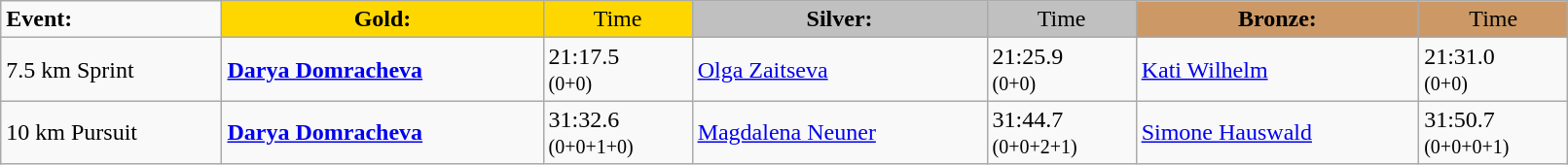<table class="wikitable" width=85%>
<tr>
<td><strong>Event:</strong></td>
<td style="text-align:center;background-color:gold;"><strong>Gold:</strong></td>
<td style="text-align:center;background-color:gold;">Time</td>
<td style="text-align:center;background-color:silver;"><strong>Silver:</strong></td>
<td style="text-align:center;background-color:silver;">Time</td>
<td style="text-align:center;background-color:#CC9966;"><strong>Bronze:</strong></td>
<td style="text-align:center;background-color:#CC9966;">Time</td>
</tr>
<tr>
<td>7.5 km Sprint<br></td>
<td><strong><a href='#'>Darya Domracheva</a></strong><br><small></small></td>
<td>21:17.5<br><small>(0+0)</small></td>
<td><a href='#'>Olga Zaitseva</a><br><small></small></td>
<td>21:25.9<br><small>(0+0)</small></td>
<td><a href='#'>Kati Wilhelm</a><br><small></small></td>
<td>21:31.0<br><small>(0+0)</small></td>
</tr>
<tr>
<td>10 km Pursuit<br></td>
<td><strong><a href='#'>Darya Domracheva</a></strong><br><small></small></td>
<td>31:32.6<br><small>(0+0+1+0)</small></td>
<td><a href='#'>Magdalena Neuner</a><br><small></small></td>
<td>31:44.7<br><small>(0+0+2+1)</small></td>
<td><a href='#'>Simone Hauswald</a><br><small></small></td>
<td>31:50.7<br><small>(0+0+0+1)</small></td>
</tr>
</table>
